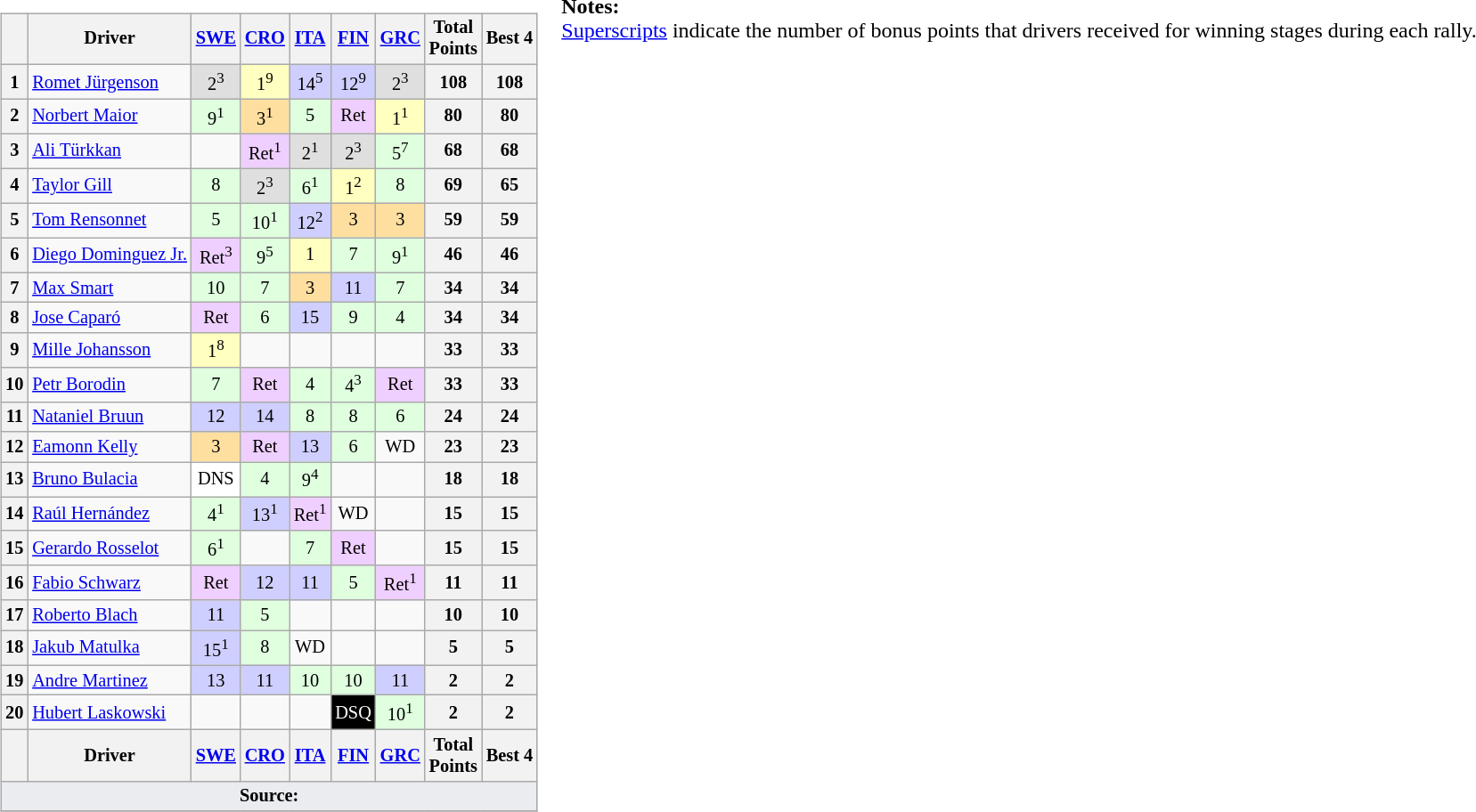<table>
<tr>
<td valign="top"><br><table class="wikitable" style="font-size: 85%; text-align: center">
<tr>
<th valign="middle"></th>
<th valign="middle">Driver</th>
<th><a href='#'>SWE</a><br></th>
<th><a href='#'>CRO</a><br></th>
<th><a href='#'>ITA</a><br></th>
<th><a href='#'>FIN</a><br></th>
<th><a href='#'>GRC</a><br></th>
<th valign="middle">Total<br>Points</th>
<th valign="middle">Best 4</th>
</tr>
<tr>
<th>1</th>
<td align="left"> <a href='#'>Romet Jürgenson</a></td>
<td style="background:#DFDFDF">2<sup>3</sup></td>
<td style="background:#FFFFBF">1<sup>9</sup></td>
<td style="background:#cfcfff">14<sup>5</sup></td>
<td style="background:#cfcfff">12<sup>9</sup></td>
<td style="background:#DFDFDF">2<sup>3</sup></td>
<th>108</th>
<th>108</th>
</tr>
<tr>
<th>2</th>
<td align="left"> <a href='#'>Norbert Maior</a></td>
<td style="background:#dfffdf">9<sup>1</sup></td>
<td style="background:#FFDF9F">3<sup>1</sup></td>
<td style="background:#dfffdf">5</td>
<td style="background:#efcfff">Ret</td>
<td style="background:#FFFFBF">1<sup>1</sup></td>
<th>80</th>
<th>80</th>
</tr>
<tr>
<th>3</th>
<td align="left"> <a href='#'>Ali Türkkan</a></td>
<td></td>
<td style="background:#efcfff">Ret<sup>1</sup></td>
<td style="background:#DFDFDF">2<sup>1</sup></td>
<td style="background:#DFDFDF">2<sup>3</sup></td>
<td style="background:#dfffdf">5<sup>7</sup></td>
<th>68</th>
<th>68</th>
</tr>
<tr>
<th>4</th>
<td align="left"> <a href='#'>Taylor Gill</a></td>
<td style="background:#dfffdf">8</td>
<td style="background:#DFDFDF">2<sup>3</sup></td>
<td style="background:#dfffdf">6<sup>1</sup></td>
<td style="background:#FFFFBF">1<sup>2</sup></td>
<td style="background:#dfffdf">8</td>
<th>69</th>
<th>65</th>
</tr>
<tr>
<th>5</th>
<td align="left"> <a href='#'>Tom Rensonnet</a></td>
<td style="background:#dfffdf">5</td>
<td style="background:#dfffdf">10<sup>1</sup></td>
<td style="background:#cfcfff">12<sup>2</sup></td>
<td style="background:#FFDF9F">3</td>
<td style="background:#FFDF9F">3</td>
<th>59</th>
<th>59</th>
</tr>
<tr>
<th>6</th>
<td align="left"> <a href='#'>Diego Dominguez Jr.</a></td>
<td style="background:#efcfff">Ret<sup>3</sup></td>
<td style="background:#dfffdf">9<sup>5</sup></td>
<td style="background:#FFFFBF">1</td>
<td style="background:#dfffdf">7</td>
<td style="background:#dfffdf">9<sup>1</sup></td>
<th>46</th>
<th>46</th>
</tr>
<tr>
<th>7</th>
<td align="left"> <a href='#'>Max Smart</a></td>
<td style="background:#dfffdf">10</td>
<td style="background:#dfffdf">7</td>
<td style="background:#FFDF9F">3</td>
<td style="background:#cfcfff">11</td>
<td style="background:#dfffdf">7</td>
<th>34</th>
<th>34</th>
</tr>
<tr>
<th>8</th>
<td align="left"> <a href='#'>Jose Caparó</a></td>
<td style="background:#efcfff">Ret</td>
<td style="background:#dfffdf">6</td>
<td style="background:#cfcfff">15</td>
<td style="background:#dfffdf">9</td>
<td style="background:#dfffdf">4</td>
<th>34</th>
<th>34</th>
</tr>
<tr>
<th>9</th>
<td align="left"> <a href='#'>Mille Johansson</a></td>
<td style="background:#FFFFBF">1<sup>8</sup></td>
<td></td>
<td></td>
<td></td>
<td></td>
<th>33</th>
<th>33</th>
</tr>
<tr>
<th>10</th>
<td align="left"> <a href='#'>Petr Borodin</a></td>
<td style="background:#dfffdf">7</td>
<td style="background:#efcfff">Ret</td>
<td style="background:#dfffdf">4</td>
<td style="background:#dfffdf">4<sup>3</sup></td>
<td style="background:#efcfff">Ret</td>
<th>33</th>
<th>33</th>
</tr>
<tr>
<th>11</th>
<td align="left"> <a href='#'>Nataniel Bruun</a></td>
<td style="background:#cfcfff">12</td>
<td style="background:#cfcfff">14</td>
<td style="background:#dfffdf">8</td>
<td style="background:#dfffdf">8</td>
<td style="background:#dfffdf">6</td>
<th>24</th>
<th>24</th>
</tr>
<tr>
<th>12</th>
<td align="left"> <a href='#'>Eamonn Kelly</a></td>
<td style="background:#FFDF9F">3</td>
<td style="background:#efcfff">Ret</td>
<td style="background:#cfcfff">13</td>
<td style="background:#dfffdf">6</td>
<td>WD</td>
<th>23</th>
<th>23</th>
</tr>
<tr>
<th>13</th>
<td align="left"> <a href='#'>Bruno Bulacia</a></td>
<td style="background:white">DNS</td>
<td style="background:#dfffdf">4</td>
<td style="background:#dfffdf">9<sup>4</sup></td>
<td></td>
<td></td>
<th>18</th>
<th>18</th>
</tr>
<tr>
<th>14</th>
<td align="left"> <a href='#'>Raúl Hernández</a></td>
<td style="background:#dfffdf">4<sup>1</sup></td>
<td style="background:#cfcfff">13<sup>1</sup></td>
<td style="background:#efcfff">Ret<sup>1</sup></td>
<td>WD</td>
<td></td>
<th>15</th>
<th>15</th>
</tr>
<tr>
<th>15</th>
<td align="left"> <a href='#'>Gerardo Rosselot</a></td>
<td style="background:#dfffdf">6<sup>1</sup></td>
<td></td>
<td style="background:#dfffdf">7</td>
<td style="background:#efcfff">Ret</td>
<td></td>
<th>15</th>
<th>15</th>
</tr>
<tr>
<th>16</th>
<td align="left"> <a href='#'>Fabio Schwarz</a></td>
<td style="background:#efcfff">Ret</td>
<td style="background:#cfcfff">12</td>
<td style="background:#cfcfff">11</td>
<td style="background:#dfffdf">5</td>
<td style="background:#efcfff">Ret<sup>1</sup></td>
<th>11</th>
<th>11</th>
</tr>
<tr>
<th>17</th>
<td align="left"> <a href='#'>Roberto Blach</a></td>
<td style="background:#cfcfff">11</td>
<td style="background:#dfffdf">5</td>
<td></td>
<td></td>
<td></td>
<th>10</th>
<th>10</th>
</tr>
<tr>
<th>18</th>
<td align="left"> <a href='#'>Jakub Matulka</a></td>
<td style="background:#cfcfff">15<sup>1</sup></td>
<td style="background:#dfffdf">8</td>
<td>WD</td>
<td></td>
<td></td>
<th>5</th>
<th>5</th>
</tr>
<tr>
<th>19</th>
<td align="left"> <a href='#'>Andre Martinez</a></td>
<td style="background:#cfcfff">13</td>
<td style="background:#cfcfff">11</td>
<td style="background:#dfffdf">10</td>
<td style="background:#dfffdf">10</td>
<td style="background:#cfcfff">11</td>
<th>2</th>
<th>2</th>
</tr>
<tr>
<th>20</th>
<td align="left"> <a href='#'>Hubert Laskowski</a></td>
<td></td>
<td></td>
<td></td>
<td style="background:#000000; color:white">DSQ</td>
<td style="background:#dfffdf">10<sup>1</sup></td>
<th>2</th>
<th>2</th>
</tr>
<tr>
<th valign="middle"></th>
<th valign="middle">Driver</th>
<th><a href='#'>SWE</a><br></th>
<th><a href='#'>CRO</a><br></th>
<th><a href='#'>ITA</a><br></th>
<th><a href='#'>FIN</a><br></th>
<th><a href='#'>GRC</a><br></th>
<th valign="middle">Total<br>Points</th>
<th valign="middle">Best 4</th>
</tr>
<tr>
<td colspan="9" style="background-color:#EAECF0;text-align:center"><strong>Source:</strong></td>
</tr>
<tr>
</tr>
</table>
</td>
<td valign="top"><br>
<span><strong>Notes:</strong><br><a href='#'>Superscripts</a> indicate the number of bonus points that drivers received for winning stages during each rally.</span></td>
</tr>
</table>
